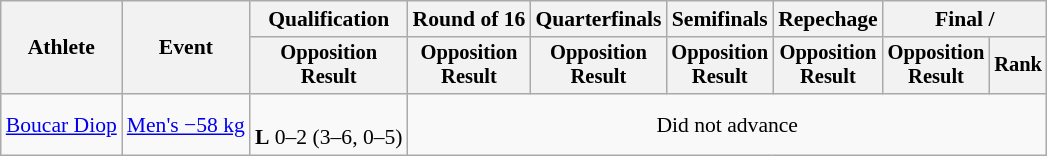<table class=wikitable style=font-size:90%;text-align:center>
<tr>
<th rowspan=2>Athlete</th>
<th rowspan=2>Event</th>
<th>Qualification</th>
<th>Round of 16</th>
<th>Quarterfinals</th>
<th>Semifinals</th>
<th>Repechage</th>
<th colspan=2>Final / </th>
</tr>
<tr style=font-size:95%>
<th>Opposition<br>Result</th>
<th>Opposition<br>Result</th>
<th>Opposition<br>Result</th>
<th>Opposition<br>Result</th>
<th>Opposition<br>Result</th>
<th>Opposition<br>Result</th>
<th>Rank</th>
</tr>
<tr align=center>
<td align=left><a href='#'>Boucar Diop</a></td>
<td align=left><a href='#'>Men's −58 kg</a></td>
<td><br><strong>L</strong> 0–2 (3–6, 0–5)</td>
<td colspan=6>Did not advance</td>
</tr>
</table>
